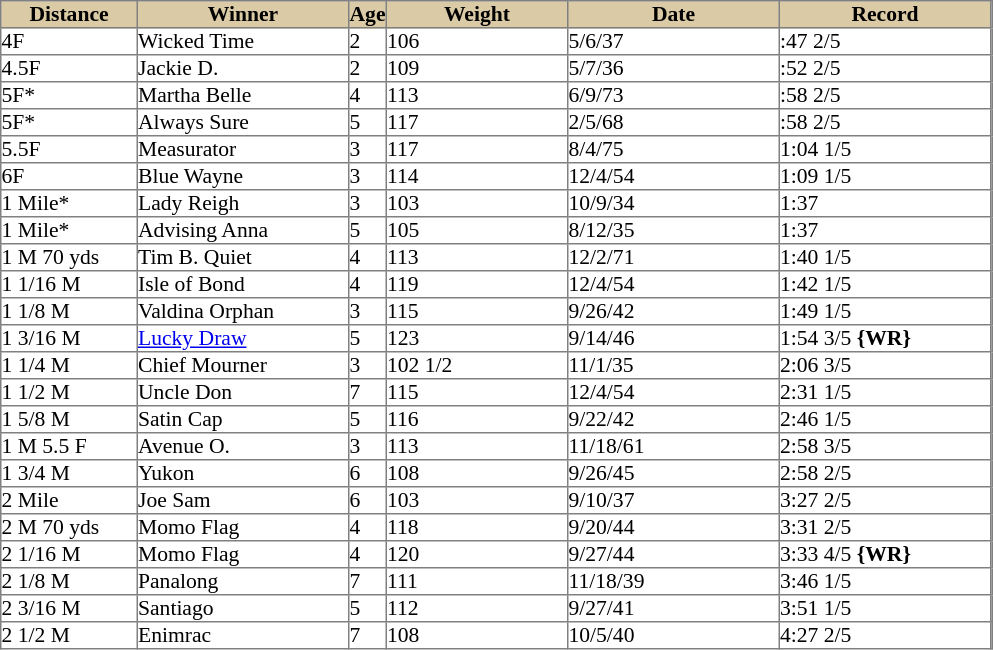<table class = "sortable" | border="1" cellpadding="0" style="border-collapse: collapse; font-size:90%">
<tr style="background:#dacaa5; text-align:center;">
<td style="width:90px;"><strong>Distance</strong><br></td>
<td style="width:140px;"><strong>Winner</strong><br></td>
<td><strong>Age</strong><br></td>
<td style="width:120px;"><strong>Weight</strong><br></td>
<td style="width:140px;"><strong>Date</strong><br></td>
<td style="width:140px;"><strong>Record</strong><br></td>
</tr>
<tr>
<td>4F</td>
<td>Wicked Time</td>
<td>2</td>
<td>106</td>
<td>5/6/37</td>
<td>:47 2/5</td>
</tr>
<tr>
<td>4.5F</td>
<td>Jackie D.</td>
<td>2</td>
<td>109</td>
<td>5/7/36</td>
<td>:52 2/5</td>
</tr>
<tr>
<td>5F*</td>
<td>Martha Belle</td>
<td>4</td>
<td>113</td>
<td>6/9/73</td>
<td>:58 2/5</td>
</tr>
<tr>
<td>5F*</td>
<td>Always Sure</td>
<td>5</td>
<td>117</td>
<td>2/5/68</td>
<td>:58 2/5</td>
</tr>
<tr>
<td>5.5F</td>
<td>Measurator</td>
<td>3</td>
<td>117</td>
<td>8/4/75</td>
<td>1:04 1/5</td>
</tr>
<tr>
<td>6F</td>
<td>Blue Wayne</td>
<td>3</td>
<td>114</td>
<td>12/4/54</td>
<td>1:09 1/5</td>
</tr>
<tr>
<td>1 Mile*</td>
<td>Lady Reigh</td>
<td>3</td>
<td>103</td>
<td>10/9/34</td>
<td>1:37</td>
</tr>
<tr>
<td>1 Mile*</td>
<td>Advising Anna</td>
<td>5</td>
<td>105</td>
<td>8/12/35</td>
<td>1:37</td>
</tr>
<tr>
<td>1 M 70 yds</td>
<td>Tim B. Quiet</td>
<td>4</td>
<td>113</td>
<td>12/2/71</td>
<td>1:40 1/5</td>
</tr>
<tr>
<td>1 1/16 M</td>
<td>Isle of Bond</td>
<td>4</td>
<td>119</td>
<td>12/4/54</td>
<td>1:42 1/5</td>
</tr>
<tr>
<td>1 1/8 M</td>
<td>Valdina Orphan</td>
<td>3</td>
<td>115</td>
<td>9/26/42</td>
<td>1:49 1/5</td>
</tr>
<tr>
<td>1 3/16 M</td>
<td><a href='#'>Lucky Draw</a></td>
<td>5</td>
<td>123</td>
<td>9/14/46</td>
<td>1:54 3/5 <strong>{WR}</strong></td>
</tr>
<tr>
<td>1 1/4 M</td>
<td>Chief Mourner</td>
<td>3</td>
<td>102 1/2</td>
<td>11/1/35</td>
<td>2:06 3/5</td>
</tr>
<tr>
<td>1 1/2 M</td>
<td>Uncle Don</td>
<td>7</td>
<td>115</td>
<td>12/4/54</td>
<td>2:31 1/5</td>
</tr>
<tr>
<td>1 5/8 M</td>
<td>Satin Cap</td>
<td>5</td>
<td>116</td>
<td>9/22/42</td>
<td>2:46 1/5</td>
</tr>
<tr>
<td>1 M 5.5 F</td>
<td>Avenue O.</td>
<td>3</td>
<td>113</td>
<td>11/18/61</td>
<td>2:58 3/5</td>
</tr>
<tr>
<td>1 3/4 M</td>
<td>Yukon</td>
<td>6</td>
<td>108</td>
<td>9/26/45</td>
<td>2:58 2/5</td>
</tr>
<tr>
<td>2 Mile</td>
<td>Joe Sam</td>
<td>6</td>
<td>103</td>
<td>9/10/37</td>
<td>3:27 2/5</td>
</tr>
<tr>
<td>2 M 70 yds</td>
<td>Momo Flag</td>
<td>4</td>
<td>118</td>
<td>9/20/44</td>
<td>3:31 2/5</td>
</tr>
<tr>
<td>2 1/16 M</td>
<td>Momo Flag</td>
<td>4</td>
<td>120</td>
<td>9/27/44</td>
<td>3:33 4/5 <strong>{WR}</strong></td>
</tr>
<tr>
<td>2 1/8 M</td>
<td>Panalong</td>
<td>7</td>
<td>111</td>
<td>11/18/39</td>
<td>3:46 1/5</td>
</tr>
<tr>
<td>2 3/16 M</td>
<td>Santiago</td>
<td>5</td>
<td>112</td>
<td>9/27/41</td>
<td>3:51 1/5</td>
</tr>
<tr>
<td>2 1/2 M</td>
<td>Enimrac</td>
<td>7</td>
<td>108</td>
<td>10/5/40</td>
<td>4:27 2/5</td>
<td></td>
</tr>
</table>
